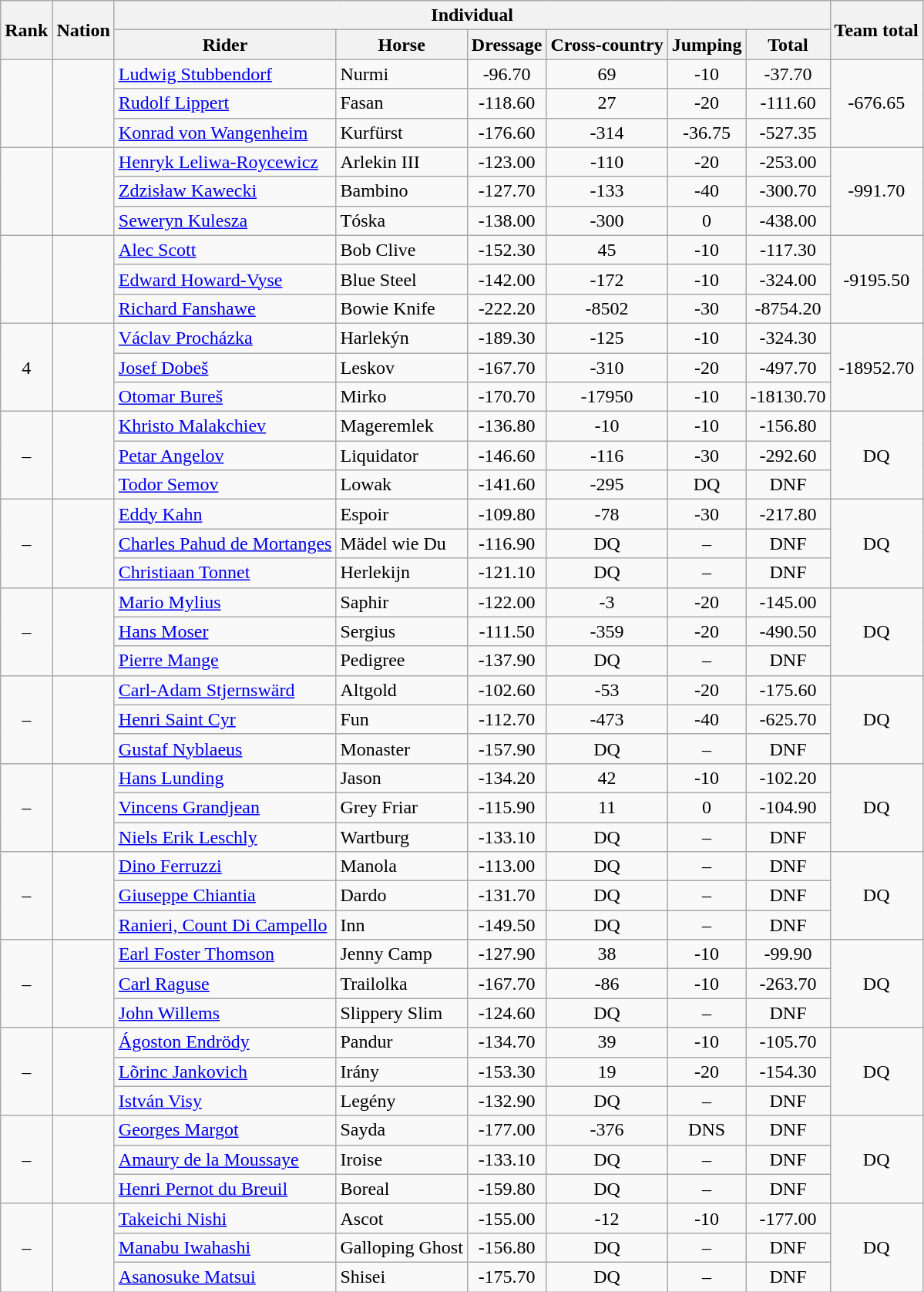<table class="wikitable sortable" style="text-align:center">
<tr>
<th rowspan=2>Rank</th>
<th rowspan=2>Nation</th>
<th colspan=6>Individual</th>
<th rowspan=2>Team total</th>
</tr>
<tr>
<th>Rider</th>
<th>Horse</th>
<th>Dressage</th>
<th>Cross-country</th>
<th>Jumping</th>
<th>Total</th>
</tr>
<tr>
<td rowspan=3></td>
<td align=left rowspan=3></td>
<td align=left><a href='#'>Ludwig Stubbendorf</a></td>
<td align=left>Nurmi</td>
<td>-96.70</td>
<td>69</td>
<td>-10</td>
<td>-37.70</td>
<td rowspan=3>-676.65</td>
</tr>
<tr>
<td align=left><a href='#'>Rudolf Lippert</a></td>
<td align=left>Fasan</td>
<td>-118.60</td>
<td>27</td>
<td>-20</td>
<td>-111.60</td>
</tr>
<tr>
<td align=left><a href='#'>Konrad von Wangenheim</a></td>
<td align=left>Kurfürst</td>
<td>-176.60</td>
<td>-314</td>
<td>-36.75</td>
<td>-527.35</td>
</tr>
<tr>
<td rowspan=3></td>
<td align=left rowspan=3></td>
<td align=left><a href='#'>Henryk Leliwa-Roycewicz</a></td>
<td align=left>Arlekin III</td>
<td>-123.00</td>
<td>-110</td>
<td>-20</td>
<td>-253.00</td>
<td rowspan=3>-991.70</td>
</tr>
<tr>
<td align=left><a href='#'>Zdzisław Kawecki</a></td>
<td align=left>Bambino</td>
<td>-127.70</td>
<td>-133</td>
<td>-40</td>
<td>-300.70</td>
</tr>
<tr>
<td align=left><a href='#'>Seweryn Kulesza</a></td>
<td align=left>Tóska</td>
<td>-138.00</td>
<td>-300</td>
<td>0</td>
<td>-438.00</td>
</tr>
<tr>
<td rowspan=3></td>
<td align=left rowspan=3></td>
<td align=left><a href='#'>Alec Scott</a></td>
<td align=left>Bob Clive</td>
<td>-152.30</td>
<td>45</td>
<td>-10</td>
<td>-117.30</td>
<td rowspan=3>-9195.50</td>
</tr>
<tr>
<td align=left><a href='#'>Edward Howard-Vyse</a></td>
<td align=left>Blue Steel</td>
<td>-142.00</td>
<td>-172</td>
<td>-10</td>
<td>-324.00</td>
</tr>
<tr>
<td align=left><a href='#'>Richard Fanshawe</a></td>
<td align=left>Bowie Knife</td>
<td>-222.20</td>
<td>-8502</td>
<td>-30</td>
<td>-8754.20</td>
</tr>
<tr>
<td rowspan=3>4</td>
<td align=left rowspan=3></td>
<td align=left><a href='#'>Václav Procházka</a></td>
<td align=left>Harlekýn</td>
<td>-189.30</td>
<td>-125</td>
<td>-10</td>
<td>-324.30</td>
<td rowspan=3>-18952.70</td>
</tr>
<tr>
<td align=left><a href='#'>Josef Dobeš</a></td>
<td align=left>Leskov</td>
<td>-167.70</td>
<td>-310</td>
<td>-20</td>
<td>-497.70</td>
</tr>
<tr>
<td align=left><a href='#'>Otomar Bureš</a></td>
<td align=left>Mirko</td>
<td>-170.70</td>
<td>-17950</td>
<td>-10</td>
<td>-18130.70</td>
</tr>
<tr>
<td rowspan=3>–</td>
<td align=left rowspan=3></td>
<td align=left><a href='#'>Khristo Malakchiev</a></td>
<td align=left>Mageremlek</td>
<td>-136.80</td>
<td>-10</td>
<td>-10</td>
<td>-156.80</td>
<td rowspan=3>DQ</td>
</tr>
<tr>
<td align=left><a href='#'>Petar Angelov</a></td>
<td align=left>Liquidator</td>
<td>-146.60</td>
<td>-116</td>
<td>-30</td>
<td>-292.60</td>
</tr>
<tr>
<td align=left><a href='#'>Todor Semov</a></td>
<td align=left>Lowak</td>
<td>-141.60</td>
<td>-295</td>
<td>DQ</td>
<td>DNF</td>
</tr>
<tr>
<td rowspan=3>–</td>
<td align=left rowspan=3></td>
<td align=left><a href='#'>Eddy Kahn</a></td>
<td align=left>Espoir</td>
<td>-109.80</td>
<td>-78</td>
<td>-30</td>
<td>-217.80</td>
<td rowspan=3>DQ</td>
</tr>
<tr>
<td align=left><a href='#'>Charles Pahud de Mortanges</a></td>
<td align=left>Mädel wie Du</td>
<td>-116.90</td>
<td>DQ</td>
<td>–</td>
<td>DNF</td>
</tr>
<tr>
<td align=left><a href='#'>Christiaan Tonnet</a></td>
<td align=left>Herlekijn</td>
<td>-121.10</td>
<td>DQ</td>
<td>–</td>
<td>DNF</td>
</tr>
<tr>
<td rowspan=3>–</td>
<td align=left rowspan=3></td>
<td align=left><a href='#'>Mario Mylius</a></td>
<td align=left>Saphir</td>
<td>-122.00</td>
<td>-3</td>
<td>-20</td>
<td>-145.00</td>
<td rowspan=3>DQ</td>
</tr>
<tr>
<td align=left><a href='#'>Hans Moser</a></td>
<td align=left>Sergius</td>
<td>-111.50</td>
<td>-359</td>
<td>-20</td>
<td>-490.50</td>
</tr>
<tr>
<td align=left><a href='#'>Pierre Mange</a></td>
<td align=left>Pedigree</td>
<td>-137.90</td>
<td>DQ</td>
<td>–</td>
<td>DNF</td>
</tr>
<tr>
<td rowspan=3>–</td>
<td align=left rowspan=3></td>
<td align=left><a href='#'>Carl-Adam Stjernswärd</a></td>
<td align=left>Altgold</td>
<td>-102.60</td>
<td>-53</td>
<td>-20</td>
<td>-175.60</td>
<td rowspan=3>DQ</td>
</tr>
<tr>
<td align=left><a href='#'>Henri Saint Cyr</a></td>
<td align=left>Fun</td>
<td>-112.70</td>
<td>-473</td>
<td>-40</td>
<td>-625.70</td>
</tr>
<tr>
<td align=left><a href='#'>Gustaf Nyblaeus</a></td>
<td align=left>Monaster</td>
<td>-157.90</td>
<td>DQ</td>
<td>–</td>
<td>DNF</td>
</tr>
<tr>
<td rowspan=3>–</td>
<td align=left rowspan=3></td>
<td align=left><a href='#'>Hans Lunding</a></td>
<td align=left>Jason</td>
<td>-134.20</td>
<td>42</td>
<td>-10</td>
<td>-102.20</td>
<td rowspan=3>DQ</td>
</tr>
<tr>
<td align=left><a href='#'>Vincens Grandjean</a></td>
<td align=left>Grey Friar</td>
<td>-115.90</td>
<td>11</td>
<td>0</td>
<td>-104.90</td>
</tr>
<tr>
<td align=left><a href='#'>Niels Erik Leschly</a></td>
<td align=left>Wartburg</td>
<td>-133.10</td>
<td>DQ</td>
<td>–</td>
<td>DNF</td>
</tr>
<tr>
<td rowspan=3>–</td>
<td align=left rowspan=3></td>
<td align=left><a href='#'>Dino Ferruzzi</a></td>
<td align=left>Manola</td>
<td>-113.00</td>
<td>DQ</td>
<td>–</td>
<td>DNF</td>
<td rowspan=3>DQ</td>
</tr>
<tr>
<td align=left><a href='#'>Giuseppe Chiantia</a></td>
<td align=left>Dardo</td>
<td>-131.70</td>
<td>DQ</td>
<td>–</td>
<td>DNF</td>
</tr>
<tr>
<td align=left><a href='#'>Ranieri, Count Di Campello</a></td>
<td align=left>Inn</td>
<td>-149.50</td>
<td>DQ</td>
<td>–</td>
<td>DNF</td>
</tr>
<tr>
<td rowspan=3>–</td>
<td align=left rowspan=3></td>
<td align=left><a href='#'>Earl Foster Thomson</a></td>
<td align=left>Jenny Camp</td>
<td>-127.90</td>
<td>38</td>
<td>-10</td>
<td>-99.90</td>
<td rowspan=3>DQ</td>
</tr>
<tr>
<td align=left><a href='#'>Carl Raguse</a></td>
<td align=left>Trailolka</td>
<td>-167.70</td>
<td>-86</td>
<td>-10</td>
<td>-263.70</td>
</tr>
<tr>
<td align=left><a href='#'>John Willems</a></td>
<td align=left>Slippery Slim</td>
<td>-124.60</td>
<td>DQ</td>
<td>–</td>
<td>DNF</td>
</tr>
<tr>
<td rowspan=3>–</td>
<td align=left rowspan=3></td>
<td align=left><a href='#'>Ágoston Endrödy</a></td>
<td align=left>Pandur</td>
<td>-134.70</td>
<td>39</td>
<td>-10</td>
<td>-105.70</td>
<td rowspan=3>DQ</td>
</tr>
<tr>
<td align=left><a href='#'>Lõrinc Jankovich</a></td>
<td align=left>Irány</td>
<td>-153.30</td>
<td>19</td>
<td>-20</td>
<td>-154.30</td>
</tr>
<tr>
<td align=left><a href='#'>István Visy</a></td>
<td align=left>Legény</td>
<td>-132.90</td>
<td>DQ</td>
<td>–</td>
<td>DNF</td>
</tr>
<tr>
<td rowspan=3>–</td>
<td align=left rowspan=3></td>
<td align=left><a href='#'>Georges Margot</a></td>
<td align=left>Sayda</td>
<td>-177.00</td>
<td>-376</td>
<td>DNS</td>
<td>DNF</td>
<td rowspan=3>DQ</td>
</tr>
<tr>
<td align=left><a href='#'>Amaury de la Moussaye</a></td>
<td align=left>Iroise</td>
<td>-133.10</td>
<td>DQ</td>
<td>–</td>
<td>DNF</td>
</tr>
<tr>
<td align=left><a href='#'>Henri Pernot du Breuil</a></td>
<td align=left>Boreal</td>
<td>-159.80</td>
<td>DQ</td>
<td>–</td>
<td>DNF</td>
</tr>
<tr>
<td rowspan=3>–</td>
<td align=left rowspan=3></td>
<td align=left><a href='#'>Takeichi Nishi</a></td>
<td align=left>Ascot</td>
<td>-155.00</td>
<td>-12</td>
<td>-10</td>
<td>-177.00</td>
<td rowspan=3>DQ</td>
</tr>
<tr>
<td align=left><a href='#'>Manabu Iwahashi</a></td>
<td align=left>Galloping Ghost</td>
<td>-156.80</td>
<td>DQ</td>
<td>–</td>
<td>DNF</td>
</tr>
<tr>
<td align=left><a href='#'>Asanosuke Matsui</a></td>
<td align=left>Shisei</td>
<td>-175.70</td>
<td>DQ</td>
<td>–</td>
<td>DNF</td>
</tr>
</table>
